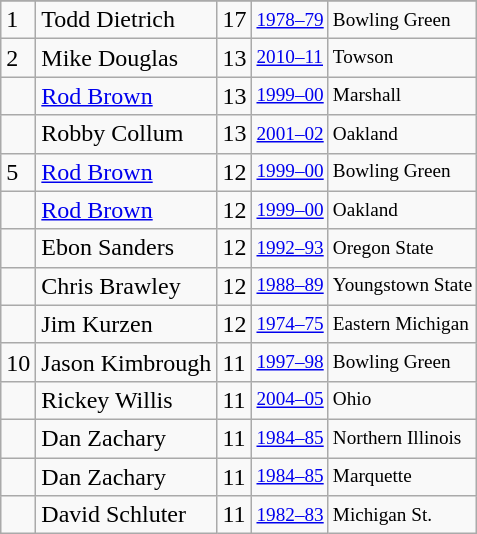<table class="wikitable">
<tr>
</tr>
<tr>
<td>1</td>
<td>Todd Dietrich</td>
<td>17</td>
<td style="font-size:80%;"><a href='#'>1978–79</a></td>
<td style="font-size:80%;">Bowling Green</td>
</tr>
<tr>
<td>2</td>
<td>Mike Douglas</td>
<td>13</td>
<td style="font-size:80%;"><a href='#'>2010–11</a></td>
<td style="font-size:80%;">Towson</td>
</tr>
<tr>
<td></td>
<td><a href='#'>Rod Brown</a></td>
<td>13</td>
<td style="font-size:80%;"><a href='#'>1999–00</a></td>
<td style="font-size:80%;">Marshall</td>
</tr>
<tr>
<td></td>
<td>Robby Collum</td>
<td>13</td>
<td style="font-size:80%;"><a href='#'>2001–02</a></td>
<td style="font-size:80%;">Oakland</td>
</tr>
<tr>
<td>5</td>
<td><a href='#'>Rod Brown</a></td>
<td>12</td>
<td style="font-size:80%;"><a href='#'>1999–00</a></td>
<td style="font-size:80%;">Bowling Green</td>
</tr>
<tr>
<td></td>
<td><a href='#'>Rod Brown</a></td>
<td>12</td>
<td style="font-size:80%;"><a href='#'>1999–00</a></td>
<td style="font-size:80%;">Oakland</td>
</tr>
<tr>
<td></td>
<td>Ebon Sanders</td>
<td>12</td>
<td style="font-size:80%;"><a href='#'>1992–93</a></td>
<td style="font-size:80%;">Oregon State</td>
</tr>
<tr>
<td></td>
<td>Chris Brawley</td>
<td>12</td>
<td style="font-size:80%;"><a href='#'>1988–89</a></td>
<td style="font-size:80%;">Youngstown State</td>
</tr>
<tr>
<td></td>
<td>Jim Kurzen</td>
<td>12</td>
<td style="font-size:80%;"><a href='#'>1974–75</a></td>
<td style="font-size:80%;">Eastern Michigan</td>
</tr>
<tr>
<td>10</td>
<td>Jason Kimbrough</td>
<td>11</td>
<td style="font-size:80%;"><a href='#'>1997–98</a></td>
<td style="font-size:80%;">Bowling Green</td>
</tr>
<tr>
<td></td>
<td>Rickey Willis</td>
<td>11</td>
<td style="font-size:80%;"><a href='#'>2004–05</a></td>
<td style="font-size:80%;">Ohio</td>
</tr>
<tr>
<td></td>
<td>Dan Zachary</td>
<td>11</td>
<td style="font-size:80%;"><a href='#'>1984–85</a></td>
<td style="font-size:80%;">Northern Illinois</td>
</tr>
<tr>
<td></td>
<td>Dan Zachary</td>
<td>11</td>
<td style="font-size:80%;"><a href='#'>1984–85</a></td>
<td style="font-size:80%;">Marquette</td>
</tr>
<tr>
<td></td>
<td>David Schluter</td>
<td>11</td>
<td style="font-size:80%;"><a href='#'>1982–83</a></td>
<td style="font-size:80%;">Michigan St.</td>
</tr>
</table>
